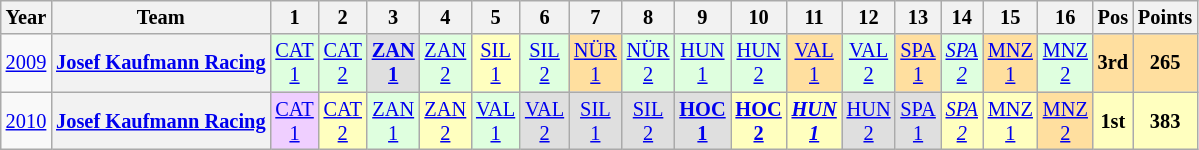<table class="wikitable" style="text-align:center; font-size:85%">
<tr>
<th>Year</th>
<th>Team</th>
<th>1</th>
<th>2</th>
<th>3</th>
<th>4</th>
<th>5</th>
<th>6</th>
<th>7</th>
<th>8</th>
<th>9</th>
<th>10</th>
<th>11</th>
<th>12</th>
<th>13</th>
<th>14</th>
<th>15</th>
<th>16</th>
<th>Pos</th>
<th>Points</th>
</tr>
<tr>
<td><a href='#'>2009</a></td>
<th nowrap><a href='#'>Josef Kaufmann Racing</a></th>
<td style="background:#DFFFDF;"><a href='#'>CAT<br>1</a><br></td>
<td style="background:#DFFFDF;"><a href='#'>CAT<br>2</a><br></td>
<td style="background:#DFDFDF;"><strong><a href='#'>ZAN<br>1</a></strong><br></td>
<td style="background:#DFFFDF;"><a href='#'>ZAN<br>2</a><br></td>
<td style="background:#FFFFBF;"><a href='#'>SIL<br>1</a><br></td>
<td style="background:#DFFFDF;"><a href='#'>SIL<br>2</a><br></td>
<td style="background:#FFDF9F;"><a href='#'>NÜR<br>1</a><br></td>
<td style="background:#DFFFDF;"><a href='#'>NÜR<br>2</a><br></td>
<td style="background:#DFFFDF;"><a href='#'>HUN<br>1</a><br></td>
<td style="background:#DFFFDF;"><a href='#'>HUN<br>2</a><br></td>
<td style="background:#FFDF9F;"><a href='#'>VAL<br>1</a><br></td>
<td style="background:#DFFFDF;"><a href='#'>VAL<br>2</a><br></td>
<td style="background:#FFDF9F;"><a href='#'>SPA<br>1</a><br></td>
<td style="background:#DFFFDF;"><em><a href='#'>SPA<br>2</a></em><br></td>
<td style="background:#FFDF9F;"><a href='#'>MNZ<br>1</a><br></td>
<td style="background:#DFFFDF;"><a href='#'>MNZ<br>2</a><br></td>
<th style="background:#FFDF9F;">3rd</th>
<th style="background:#FFDF9F;">265</th>
</tr>
<tr>
<td><a href='#'>2010</a></td>
<th nowrap><a href='#'>Josef Kaufmann Racing</a></th>
<td style="background:#EFCFFF;"><a href='#'>CAT<br>1</a><br></td>
<td style="background:#FFFFBF;"><a href='#'>CAT<br>2</a><br></td>
<td style="background:#DFFFDF;"><a href='#'>ZAN<br>1</a><br></td>
<td style="background:#FFFFBF;"><a href='#'>ZAN<br>2</a><br></td>
<td style="background:#DFFFDF;"><a href='#'>VAL<br>1</a><br></td>
<td style="background:#DFDFDF;"><a href='#'>VAL<br>2</a><br></td>
<td style="background:#DFDFDF;"><a href='#'>SIL<br>1</a><br></td>
<td style="background:#DFDFDF;"><a href='#'>SIL<br>2</a><br></td>
<td style="background:#DFDFDF;"><strong><a href='#'>HOC<br>1</a></strong><br></td>
<td style="background:#FFFFBF;"><strong><a href='#'>HOC<br>2</a></strong><br></td>
<td style="background:#FFFFBF;"><strong><em><a href='#'>HUN<br>1</a></em></strong><br></td>
<td style="background:#DFDFDF;"><a href='#'>HUN<br>2</a><br></td>
<td style="background:#DFDFDF;"><a href='#'>SPA<br>1</a><br></td>
<td style="background:#FFFFBF;"><em><a href='#'>SPA<br>2</a></em><br></td>
<td style="background:#FFFFBF;"><a href='#'>MNZ<br>1</a><br></td>
<td style="background:#FFDF9F;"><a href='#'>MNZ<br>2</a><br></td>
<th style="background:#FFFFBF;">1st</th>
<th style="background:#FFFFBF;">383</th>
</tr>
</table>
